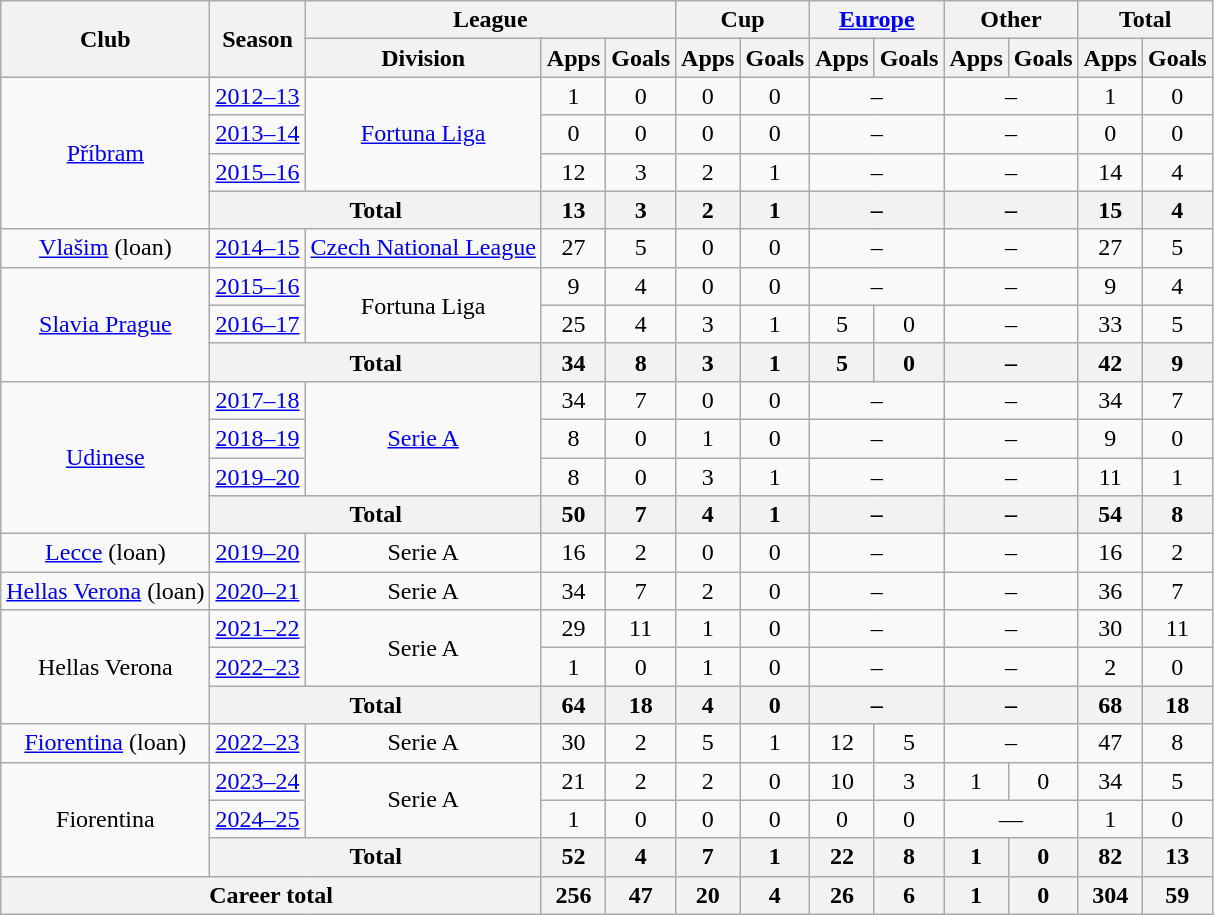<table class="wikitable" style="text-align:center">
<tr>
<th rowspan="2">Club</th>
<th rowspan="2">Season</th>
<th colspan="3">League</th>
<th colspan="2">Cup</th>
<th colspan="2"><a href='#'>Europe</a></th>
<th colspan="2">Other</th>
<th colspan="2">Total</th>
</tr>
<tr>
<th>Division</th>
<th>Apps</th>
<th>Goals</th>
<th>Apps</th>
<th>Goals</th>
<th>Apps</th>
<th>Goals</th>
<th>Apps</th>
<th>Goals</th>
<th>Apps</th>
<th>Goals</th>
</tr>
<tr>
<td rowspan="4"><a href='#'>Příbram</a></td>
<td><a href='#'>2012–13</a></td>
<td rowspan="3"><a href='#'>Fortuna Liga</a></td>
<td>1</td>
<td>0</td>
<td>0</td>
<td>0</td>
<td colspan="2">–</td>
<td colspan="2">–</td>
<td>1</td>
<td>0</td>
</tr>
<tr>
<td><a href='#'>2013–14</a></td>
<td>0</td>
<td>0</td>
<td>0</td>
<td>0</td>
<td colspan="2">–</td>
<td colspan="2">–</td>
<td>0</td>
<td>0</td>
</tr>
<tr>
<td><a href='#'>2015–16</a></td>
<td>12</td>
<td>3</td>
<td>2</td>
<td>1</td>
<td colspan="2">–</td>
<td colspan="2">–</td>
<td>14</td>
<td>4</td>
</tr>
<tr>
<th colspan="2">Total</th>
<th>13</th>
<th>3</th>
<th>2</th>
<th>1</th>
<th colspan="2">–</th>
<th colspan="2">–</th>
<th>15</th>
<th>4</th>
</tr>
<tr>
<td><a href='#'>Vlašim</a> (loan)</td>
<td><a href='#'>2014–15</a></td>
<td><a href='#'>Czech National League</a></td>
<td>27</td>
<td>5</td>
<td>0</td>
<td>0</td>
<td colspan="2">–</td>
<td colspan="2">–</td>
<td>27</td>
<td>5</td>
</tr>
<tr>
<td rowspan="3"><a href='#'>Slavia Prague</a></td>
<td><a href='#'>2015–16</a></td>
<td rowspan="2">Fortuna Liga</td>
<td>9</td>
<td>4</td>
<td>0</td>
<td>0</td>
<td colspan="2">–</td>
<td colspan="2">–</td>
<td>9</td>
<td>4</td>
</tr>
<tr>
<td><a href='#'>2016–17</a></td>
<td>25</td>
<td>4</td>
<td>3</td>
<td>1</td>
<td>5</td>
<td>0</td>
<td colspan="2">–</td>
<td>33</td>
<td>5</td>
</tr>
<tr>
<th colspan="2">Total</th>
<th>34</th>
<th>8</th>
<th>3</th>
<th>1</th>
<th>5</th>
<th>0</th>
<th colspan="2">–</th>
<th>42</th>
<th>9</th>
</tr>
<tr>
<td rowspan="4"><a href='#'>Udinese</a></td>
<td><a href='#'>2017–18</a></td>
<td rowspan="3"><a href='#'>Serie A</a></td>
<td>34</td>
<td>7</td>
<td>0</td>
<td>0</td>
<td colspan="2">–</td>
<td colspan="2">–</td>
<td>34</td>
<td>7</td>
</tr>
<tr>
<td><a href='#'>2018–19</a></td>
<td>8</td>
<td>0</td>
<td>1</td>
<td>0</td>
<td colspan="2">–</td>
<td colspan="2">–</td>
<td>9</td>
<td>0</td>
</tr>
<tr>
<td><a href='#'>2019–20</a></td>
<td>8</td>
<td>0</td>
<td>3</td>
<td>1</td>
<td colspan="2">–</td>
<td colspan="2">–</td>
<td>11</td>
<td>1</td>
</tr>
<tr>
<th colspan="2">Total</th>
<th>50</th>
<th>7</th>
<th>4</th>
<th>1</th>
<th colspan="2">–</th>
<th colspan="2">–</th>
<th>54</th>
<th>8</th>
</tr>
<tr>
<td><a href='#'>Lecce</a> (loan)</td>
<td><a href='#'>2019–20</a></td>
<td>Serie A</td>
<td>16</td>
<td>2</td>
<td>0</td>
<td>0</td>
<td colspan="2">–</td>
<td colspan="2">–</td>
<td>16</td>
<td>2</td>
</tr>
<tr>
<td><a href='#'>Hellas Verona</a> (loan)</td>
<td><a href='#'>2020–21</a></td>
<td>Serie A</td>
<td>34</td>
<td>7</td>
<td>2</td>
<td>0</td>
<td colspan="2">–</td>
<td colspan="2">–</td>
<td>36</td>
<td>7</td>
</tr>
<tr>
<td rowspan="3">Hellas Verona</td>
<td><a href='#'>2021–22</a></td>
<td rowspan="2">Serie A</td>
<td>29</td>
<td>11</td>
<td>1</td>
<td>0</td>
<td colspan="2">–</td>
<td colspan="2">–</td>
<td>30</td>
<td>11</td>
</tr>
<tr>
<td><a href='#'>2022–23</a></td>
<td>1</td>
<td>0</td>
<td>1</td>
<td>0</td>
<td colspan="2">–</td>
<td colspan="2">–</td>
<td>2</td>
<td>0</td>
</tr>
<tr>
<th colspan="2">Total</th>
<th>64</th>
<th>18</th>
<th>4</th>
<th>0</th>
<th colspan="2">–</th>
<th colspan="2">–</th>
<th>68</th>
<th>18</th>
</tr>
<tr>
<td><a href='#'>Fiorentina</a> (loan)</td>
<td><a href='#'>2022–23</a></td>
<td>Serie A</td>
<td>30</td>
<td>2</td>
<td>5</td>
<td>1</td>
<td>12</td>
<td>5</td>
<td colspan="2">–</td>
<td>47</td>
<td>8</td>
</tr>
<tr>
<td rowspan="3">Fiorentina</td>
<td><a href='#'>2023–24</a></td>
<td rowspan="2">Serie A</td>
<td>21</td>
<td>2</td>
<td>2</td>
<td>0</td>
<td>10</td>
<td>3</td>
<td>1</td>
<td>0</td>
<td>34</td>
<td>5</td>
</tr>
<tr>
<td><a href='#'>2024–25</a></td>
<td>1</td>
<td>0</td>
<td>0</td>
<td>0</td>
<td>0</td>
<td>0</td>
<td colspan="2">—</td>
<td>1</td>
<td>0</td>
</tr>
<tr>
<th colspan="2">Total</th>
<th>52</th>
<th>4</th>
<th>7</th>
<th>1</th>
<th>22</th>
<th>8</th>
<th>1</th>
<th>0</th>
<th>82</th>
<th>13</th>
</tr>
<tr>
<th colspan="3">Career total</th>
<th>256</th>
<th>47</th>
<th>20</th>
<th>4</th>
<th>26</th>
<th>6</th>
<th>1</th>
<th>0</th>
<th>304</th>
<th>59</th>
</tr>
</table>
